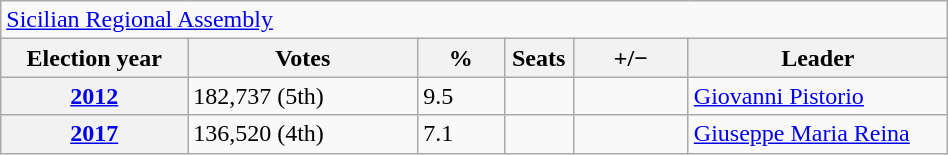<table class=wikitable style="width:50%; border:1px #AAAAFF solid">
<tr>
<td colspan=6><a href='#'>Sicilian Regional Assembly</a></td>
</tr>
<tr>
<th width=13%>Election year</th>
<th width=16%>Votes</th>
<th width=6%>%</th>
<th width=1%>Seats</th>
<th width=8%>+/−</th>
<th width=18%>Leader</th>
</tr>
<tr>
<th><a href='#'>2012</a></th>
<td>182,737 (5th)</td>
<td>9.5</td>
<td></td>
<td></td>
<td><a href='#'>Giovanni Pistorio</a></td>
</tr>
<tr>
<th><a href='#'>2017</a></th>
<td>136,520 (4th)</td>
<td>7.1</td>
<td></td>
<td></td>
<td><a href='#'>Giuseppe Maria Reina</a></td>
</tr>
</table>
